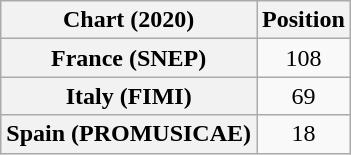<table class="wikitable sortable plainrowheaders" style="text-align:center">
<tr>
<th scope="col">Chart (2020)</th>
<th scope="col">Position</th>
</tr>
<tr>
<th scope="row">France (SNEP)</th>
<td>108</td>
</tr>
<tr>
<th scope="row">Italy (FIMI)</th>
<td>69</td>
</tr>
<tr>
<th scope="row">Spain (PROMUSICAE)</th>
<td>18</td>
</tr>
</table>
